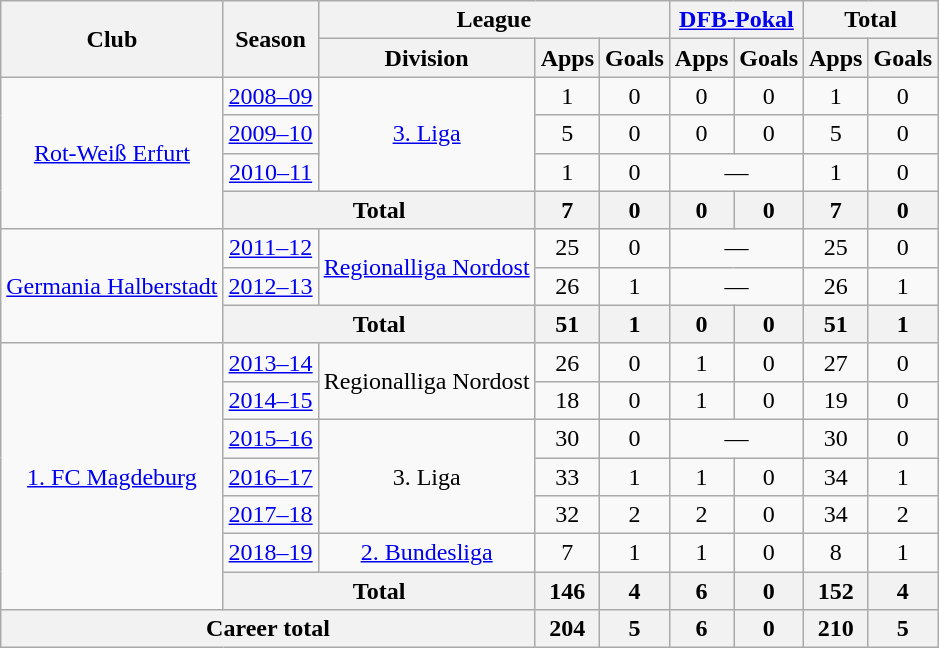<table class="wikitable" style="text-align:center">
<tr>
<th rowspan="2">Club</th>
<th rowspan="2">Season</th>
<th colspan="3">League</th>
<th colspan="2"><a href='#'>DFB-Pokal</a></th>
<th colspan="2">Total</th>
</tr>
<tr>
<th>Division</th>
<th>Apps</th>
<th>Goals</th>
<th>Apps</th>
<th>Goals</th>
<th>Apps</th>
<th>Goals</th>
</tr>
<tr>
<td rowspan="4"><a href='#'>Rot-Weiß Erfurt</a></td>
<td><a href='#'>2008–09</a></td>
<td rowspan="3"><a href='#'>3. Liga</a></td>
<td>1</td>
<td>0</td>
<td>0</td>
<td>0</td>
<td>1</td>
<td>0</td>
</tr>
<tr>
<td><a href='#'>2009–10</a></td>
<td>5</td>
<td>0</td>
<td>0</td>
<td>0</td>
<td>5</td>
<td>0</td>
</tr>
<tr>
<td><a href='#'>2010–11</a></td>
<td>1</td>
<td>0</td>
<td colspan="2">—</td>
<td>1</td>
<td>0</td>
</tr>
<tr>
<th colspan="2">Total</th>
<th>7</th>
<th>0</th>
<th>0</th>
<th>0</th>
<th>7</th>
<th>0</th>
</tr>
<tr>
<td rowspan="3"><a href='#'>Germania Halberstadt</a></td>
<td><a href='#'>2011–12</a></td>
<td rowspan="2"><a href='#'>Regionalliga Nordost</a></td>
<td>25</td>
<td>0</td>
<td colspan="2">—</td>
<td>25</td>
<td>0</td>
</tr>
<tr>
<td><a href='#'>2012–13</a></td>
<td>26</td>
<td>1</td>
<td colspan="2">—</td>
<td>26</td>
<td>1</td>
</tr>
<tr>
<th colspan="2">Total</th>
<th>51</th>
<th>1</th>
<th>0</th>
<th>0</th>
<th>51</th>
<th>1</th>
</tr>
<tr>
<td rowspan="7"><a href='#'>1. FC Magdeburg</a></td>
<td><a href='#'>2013–14</a></td>
<td rowspan="2">Regionalliga Nordost</td>
<td>26</td>
<td>0</td>
<td>1</td>
<td>0</td>
<td>27</td>
<td>0</td>
</tr>
<tr>
<td><a href='#'>2014–15</a></td>
<td>18</td>
<td>0</td>
<td>1</td>
<td>0</td>
<td>19</td>
<td>0</td>
</tr>
<tr>
<td><a href='#'>2015–16</a></td>
<td rowspan="3">3. Liga</td>
<td>30</td>
<td>0</td>
<td colspan="2">—</td>
<td>30</td>
<td>0</td>
</tr>
<tr>
<td><a href='#'>2016–17</a></td>
<td>33</td>
<td>1</td>
<td>1</td>
<td>0</td>
<td>34</td>
<td>1</td>
</tr>
<tr>
<td><a href='#'>2017–18</a></td>
<td>32</td>
<td>2</td>
<td>2</td>
<td>0</td>
<td>34</td>
<td>2</td>
</tr>
<tr>
<td><a href='#'>2018–19</a></td>
<td><a href='#'>2. Bundesliga</a></td>
<td>7</td>
<td>1</td>
<td>1</td>
<td>0</td>
<td>8</td>
<td>1</td>
</tr>
<tr>
<th colspan="2">Total</th>
<th>146</th>
<th>4</th>
<th>6</th>
<th>0</th>
<th>152</th>
<th>4</th>
</tr>
<tr>
<th colspan="3">Career total</th>
<th>204</th>
<th>5</th>
<th>6</th>
<th>0</th>
<th>210</th>
<th>5</th>
</tr>
</table>
